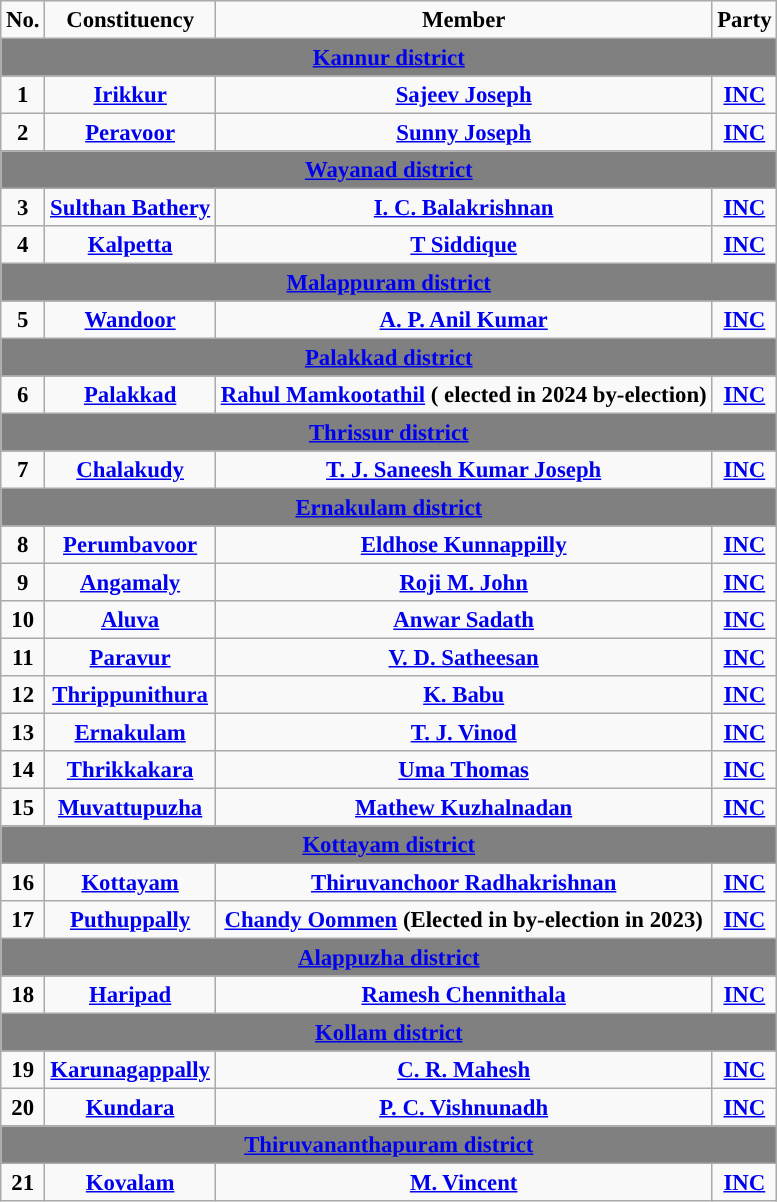<table class="sortable" cellspacing="0" cellpadding="3" border="2" style="margin: 1em 1em 1em 0; background: #f9f9f9; border: 1px #aaa solid; border-collapse: collapse; font-size: 95%;">
<tr>
<th scope="col">No.</th>
<th scope="col">Constituency</th>
<th scope="col">Member</th>
<th>Party</th>
</tr>
<tr>
<td colspan="4" align="center" style="background-color: grey;"><a href='#'><span><strong>Kannur district</strong></span></a></td>
</tr>
<tr>
<th>1</th>
<th><a href='#'>Irikkur</a></th>
<th><a href='#'>Sajeev Joseph</a></th>
<th width="4px" style="background-color: "><a href='#'><span>INC</span></a></th>
</tr>
<tr>
<th>2</th>
<th><a href='#'>Peravoor</a></th>
<th><a href='#'>Sunny Joseph</a></th>
<th width="4px" style="background-color: "><a href='#'><span>INC</span></a></th>
</tr>
<tr>
<td colspan="4" align="center" style="background-color: grey;"><a href='#'><span><strong>Wayanad district</strong></span></a></td>
</tr>
<tr>
<th>3</th>
<th><a href='#'>Sulthan Bathery</a></th>
<th><a href='#'>I. C. Balakrishnan</a></th>
<th width="4px" style="background-color: "><a href='#'><span>INC</span></a></th>
</tr>
<tr>
<th>4</th>
<th><a href='#'>Kalpetta</a></th>
<th><a href='#'>T Siddique</a></th>
<th width="4px" style="background-color: "><a href='#'><span>INC</span></a></th>
</tr>
<tr>
<td colspan="4" align="center" style="background-color: grey;"><a href='#'><span><strong>Malappuram district</strong></span></a></td>
</tr>
<tr>
<th>5</th>
<th><a href='#'>Wandoor</a></th>
<th><a href='#'>A. P. Anil Kumar</a></th>
<th width="4px" style="background-color: "><a href='#'><span>INC</span></a></th>
</tr>
<tr>
<td colspan="4" align="center" style="background-color: grey;"><a href='#'><span><strong>Palakkad district</strong></span></a></td>
</tr>
<tr>
<th>6</th>
<th><a href='#'>Palakkad</a></th>
<th><a href='#'>Rahul Mamkootathil</a> ( elected in 2024 by-election)</th>
<th width="4px" style="background-color: "><a href='#'><span>INC</span></a></th>
</tr>
<tr>
<td colspan="4" align="center" style="background-color: grey;"><a href='#'><span><strong>Thrissur district</strong></span></a></td>
</tr>
<tr>
<th>7</th>
<th><a href='#'>Chalakudy</a></th>
<th><a href='#'>T. J. Saneesh Kumar Joseph</a></th>
<th width="4px" style="background-color: "><a href='#'><span>INC</span></a></th>
</tr>
<tr>
<td colspan="4" align="center" style="background-color: grey;"><a href='#'><span><strong>Ernakulam district</strong></span></a></td>
</tr>
<tr>
<th>8</th>
<th><a href='#'>Perumbavoor</a></th>
<th><a href='#'>Eldhose Kunnappilly</a></th>
<th width="4px" style="background-color: "><a href='#'><span>INC</span></a></th>
</tr>
<tr>
<th>9</th>
<th><a href='#'>Angamaly</a></th>
<th><a href='#'>Roji M. John</a></th>
<th width="4px" style="background-color: "><a href='#'><span>INC</span></a></th>
</tr>
<tr>
<th>10</th>
<th><a href='#'>Aluva</a></th>
<th><a href='#'>Anwar Sadath</a></th>
<th width="4px" style="background-color: "><a href='#'><span>INC</span></a></th>
</tr>
<tr>
<th>11</th>
<th><a href='#'>Paravur</a></th>
<th><a href='#'>V. D. Satheesan</a></th>
<th width="4px" style="background-color: "><a href='#'><span>INC</span></a></th>
</tr>
<tr>
<th>12</th>
<th><a href='#'>Thrippunithura</a></th>
<th><a href='#'>K. Babu</a></th>
<th width="4px" style="background-color: "><a href='#'><span>INC</span></a></th>
</tr>
<tr>
<th>13</th>
<th><a href='#'>Ernakulam</a></th>
<th><a href='#'>T. J. Vinod</a></th>
<th width="4px" style="background-color: "><a href='#'><span>INC</span></a></th>
</tr>
<tr>
<th>14</th>
<th><a href='#'>Thrikkakara</a></th>
<th><a href='#'>Uma Thomas</a></th>
<th width="4px" style="background-color: "><a href='#'><span>INC</span></a></th>
</tr>
<tr>
<th>15</th>
<th><a href='#'>Muvattupuzha</a></th>
<th><a href='#'>Mathew Kuzhalnadan</a></th>
<th width="4px" style="background-color: "><a href='#'><span>INC</span></a></th>
</tr>
<tr>
<td colspan="4" align="center" style="background-color: grey;"><span><strong><a href='#'>Kottayam district</a></strong></span></td>
</tr>
<tr>
<th>16</th>
<th><a href='#'>Kottayam</a></th>
<th><a href='#'>Thiruvanchoor Radhakrishnan</a></th>
<th width="4px" style="background-color: "><a href='#'><span>INC</span></a></th>
</tr>
<tr>
<th>17</th>
<th><a href='#'>Puthuppally</a></th>
<th><a href='#'>Chandy Oommen</a> (Elected in by-election in 2023)</th>
<th width="4px" style="background-color: "><a href='#'><span>INC</span></a></th>
</tr>
<tr>
<td colspan="4" align="center" style="background-color: grey;"><a href='#'><span><strong>Alappuzha district</strong></span></a></td>
</tr>
<tr>
<th>18</th>
<th><a href='#'>Haripad</a></th>
<th><a href='#'>Ramesh Chennithala</a></th>
<th width="4px" style="background-color: "><a href='#'><span>INC</span></a></th>
</tr>
<tr>
<td colspan="4" align="center" style="background-color: grey;"><a href='#'><span><strong>Kollam district</strong></span></a></td>
</tr>
<tr>
<th>19</th>
<th><a href='#'>Karunagappally</a></th>
<th><a href='#'>C. R. Mahesh</a></th>
<th width="4px" style="background-color: "><a href='#'><span>INC</span></a></th>
</tr>
<tr>
<th>20</th>
<th><a href='#'>Kundara</a></th>
<th><a href='#'>P. C. Vishnunadh</a></th>
<th width="4px" style="background-color: "><a href='#'><span>INC</span></a></th>
</tr>
<tr>
<td colspan="4" align="center" style="background-color: grey;"><a href='#'><span><strong>Thiruvananthapuram district</strong></span></a></td>
</tr>
<tr>
<th>21</th>
<th><a href='#'>Kovalam</a></th>
<th><a href='#'>M. Vincent</a></th>
<th width="4px" style="background-color: "><a href='#'><span>INC</span></a></th>
</tr>
</table>
